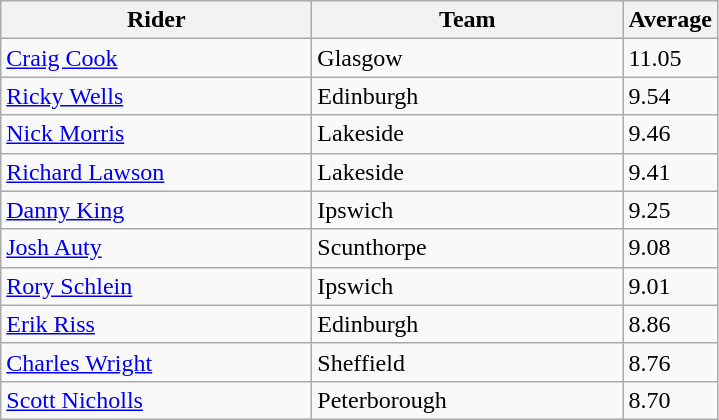<table class="wikitable" style="font-size: 100%">
<tr>
<th width=200>Rider</th>
<th width=200>Team</th>
<th width=40>Average</th>
</tr>
<tr>
<td align="left"> <a href='#'>Craig Cook</a></td>
<td>Glasgow</td>
<td>11.05</td>
</tr>
<tr>
<td align="left"> <a href='#'>Ricky Wells</a></td>
<td>Edinburgh</td>
<td>9.54</td>
</tr>
<tr>
<td align="left"> <a href='#'>Nick Morris</a></td>
<td>Lakeside</td>
<td>9.46</td>
</tr>
<tr>
<td align="left"> <a href='#'>Richard Lawson</a></td>
<td>Lakeside</td>
<td>9.41</td>
</tr>
<tr>
<td align="left"> <a href='#'>Danny King</a></td>
<td>Ipswich</td>
<td>9.25</td>
</tr>
<tr>
<td align="left"> <a href='#'>Josh Auty</a></td>
<td>Scunthorpe</td>
<td>9.08</td>
</tr>
<tr>
<td align="left"> <a href='#'>Rory Schlein</a></td>
<td>Ipswich</td>
<td>9.01</td>
</tr>
<tr>
<td align="left"> <a href='#'>Erik Riss</a></td>
<td>Edinburgh</td>
<td>8.86</td>
</tr>
<tr>
<td align="left"> <a href='#'>Charles Wright</a></td>
<td>Sheffield</td>
<td>8.76</td>
</tr>
<tr>
<td align="left"> <a href='#'>Scott Nicholls</a></td>
<td>Peterborough</td>
<td>8.70</td>
</tr>
</table>
